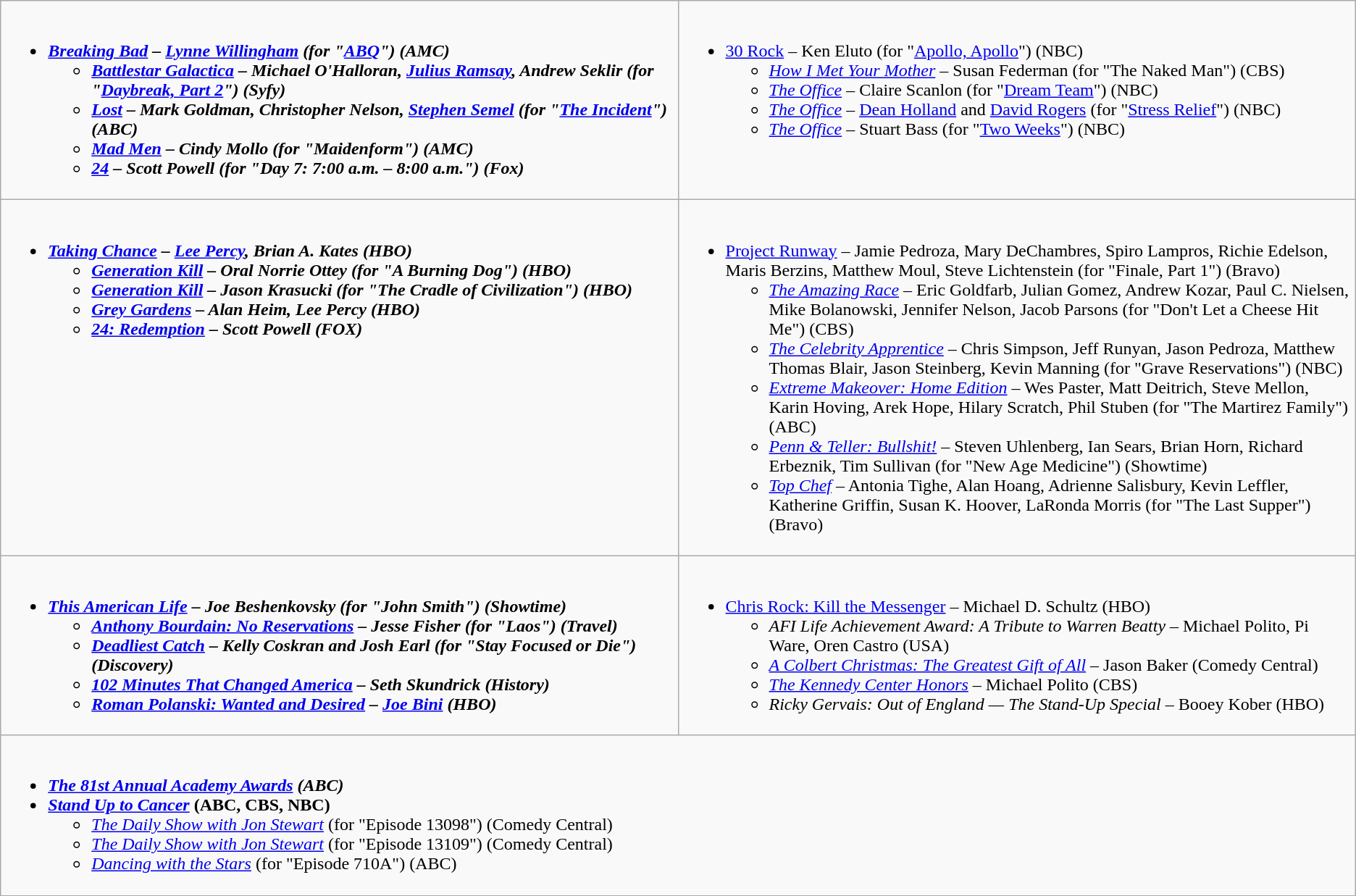<table class="wikitable">
<tr>
<td style="vertical-align:top;" width="50%"><br><ul><li><strong><em><a href='#'>Breaking Bad</a><em> – <a href='#'>Lynne Willingham</a> (for "<a href='#'>ABQ</a>") (AMC)<strong><ul><li></em><a href='#'>Battlestar Galactica</a><em> – Michael O'Halloran, <a href='#'>Julius Ramsay</a>, Andrew Seklir (for "<a href='#'>Daybreak, Part 2</a>") (Syfy)</li><li></em><a href='#'>Lost</a><em> – Mark Goldman, Christopher Nelson, <a href='#'>Stephen Semel</a> (for "<a href='#'>The Incident</a>") (ABC)</li><li></em><a href='#'>Mad Men</a><em> – Cindy Mollo (for "Maidenform") (AMC)</li><li></em><a href='#'>24</a><em> – Scott Powell (for "Day 7: 7:00 a.m. – 8:00 a.m.") (Fox)</li></ul></li></ul></td>
<td style="vertical-align:top;" width="50%"><br><ul><li></em></strong><a href='#'>30 Rock</a></em> – Ken Eluto (for "<a href='#'>Apollo, Apollo</a>") (NBC)</strong><ul><li><em><a href='#'>How I Met Your Mother</a></em> – Susan Federman (for "The Naked Man") (CBS)</li><li><em><a href='#'>The Office</a></em> –	Claire Scanlon (for "<a href='#'>Dream Team</a>")	 (NBC)</li><li><em><a href='#'>The Office</a></em> – <a href='#'>Dean Holland</a> and <a href='#'>David Rogers</a> (for "<a href='#'>Stress Relief</a>") (NBC)</li><li><em><a href='#'>The Office</a></em> –	Stuart Bass (for "<a href='#'>Two Weeks</a>") (NBC)</li></ul></li></ul></td>
</tr>
<tr>
<td style="vertical-align:top;" width="50%"><br><ul><li><strong><em><a href='#'>Taking Chance</a><em> – <a href='#'>Lee Percy</a>, Brian A. Kates (HBO)<strong><ul><li></em><a href='#'>Generation Kill</a><em> – Oral Norrie Ottey (for "A Burning Dog") (HBO)</li><li></em><a href='#'>Generation Kill</a><em> – Jason Krasucki (for "The Cradle of Civilization") (HBO)</li><li></em><a href='#'>Grey Gardens</a><em> – Alan Heim, Lee Percy (HBO)</li><li></em><a href='#'>24: Redemption</a><em> – Scott Powell (FOX)</li></ul></li></ul></td>
<td style="vertical-align:top;" width="50%"><br><ul><li></em></strong><a href='#'>Project Runway</a></em> – Jamie Pedroza, Mary DeChambres, Spiro Lampros, Richie Edelson, Maris Berzins, Matthew Moul, Steve Lichtenstein (for "Finale, Part 1") (Bravo)</strong><ul><li><em><a href='#'>The Amazing Race</a></em> – Eric Goldfarb, Julian Gomez, Andrew Kozar, Paul C. Nielsen, Mike Bolanowski, Jennifer Nelson, Jacob Parsons (for "Don't Let a Cheese Hit Me") (CBS)</li><li><em><a href='#'>The Celebrity Apprentice</a></em> – Chris Simpson, Jeff Runyan, Jason Pedroza, Matthew Thomas Blair, Jason Steinberg, Kevin Manning (for "Grave Reservations") (NBC)</li><li><em><a href='#'>Extreme Makeover: Home Edition</a></em> – Wes Paster, Matt Deitrich, Steve Mellon, Karin Hoving, Arek Hope, Hilary Scratch, Phil Stuben (for "The Martirez Family") (ABC)</li><li><em><a href='#'>Penn & Teller: Bullshit!</a></em> – Steven Uhlenberg, Ian Sears, Brian Horn, Richard Erbeznik, Tim Sullivan (for "New Age Medicine") (Showtime)</li><li><em><a href='#'>Top Chef</a></em> – Antonia Tighe, Alan Hoang, Adrienne Salisbury, Kevin Leffler, Katherine Griffin, Susan K. Hoover, LaRonda Morris (for "The Last Supper") (Bravo)</li></ul></li></ul></td>
</tr>
<tr>
<td style="vertical-align:top;" width="50%"><br><ul><li><strong><em><a href='#'>This American Life</a><em> – Joe Beshenkovsky (for "John Smith") (Showtime)<strong><ul><li></em><a href='#'>Anthony Bourdain: No Reservations</a><em> – Jesse Fisher (for "Laos") (Travel)</li><li></em><a href='#'>Deadliest Catch</a><em> – Kelly Coskran and Josh Earl (for "Stay Focused or Die") (Discovery)</li><li></em><a href='#'>102 Minutes That Changed America</a><em> – Seth Skundrick (History)</li><li></em><a href='#'>Roman Polanski: Wanted and Desired</a><em> – <a href='#'>Joe Bini</a> (HBO)</li></ul></li></ul></td>
<td style="vertical-align:top;" width="50%"><br><ul><li></em></strong><a href='#'>Chris Rock: Kill the Messenger</a></em> – Michael D. Schultz (HBO)</strong><ul><li><em>AFI Life Achievement Award: A Tribute to Warren Beatty</em> – Michael Polito, Pi Ware, Oren Castro (USA)</li><li><em><a href='#'>A Colbert Christmas: The Greatest Gift of All</a></em> – Jason Baker (Comedy Central)</li><li><em><a href='#'>The Kennedy Center Honors</a></em> – Michael Polito (CBS)</li><li><em>Ricky Gervais: Out of England — The Stand-Up Special</em> – Booey Kober (HBO)</li></ul></li></ul></td>
</tr>
<tr>
<td style="vertical-align:top;" width="50%" colspan="2"><br><ul><li><strong><em><a href='#'>The 81st Annual Academy Awards</a><em> (ABC)<strong></li><li></em></strong><a href='#'>Stand Up to Cancer</a></em>	(ABC, CBS, NBC)</strong><ul><li><em><a href='#'>The Daily Show with Jon Stewart</a></em> (for "Episode 13098") (Comedy Central)</li><li><em><a href='#'>The Daily Show with Jon Stewart</a></em> (for "Episode 13109") (Comedy Central)</li><li><em><a href='#'>Dancing with the Stars</a></em> (for "Episode 710A") (ABC)</li></ul></li></ul></td>
</tr>
</table>
